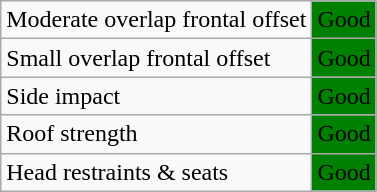<table class="wikitable">
<tr>
<td>Moderate overlap frontal offset</td>
<td style="background: green">Good</td>
</tr>
<tr>
<td>Small overlap frontal offset</td>
<td style="background: green">Good</td>
</tr>
<tr>
<td>Side impact</td>
<td style="background: green">Good</td>
</tr>
<tr>
<td>Roof strength</td>
<td style="background: green">Good</td>
</tr>
<tr>
<td>Head restraints & seats</td>
<td style="background: green">Good</td>
</tr>
</table>
